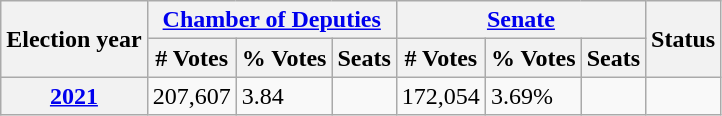<table class="wikitable">
<tr>
<th rowspan=2>Election year</th>
<th colspan=3><a href='#'>Chamber of Deputies</a></th>
<th colspan=3><a href='#'>Senate</a></th>
<th rowspan=2>Status</th>
</tr>
<tr>
<th># Votes</th>
<th>% Votes</th>
<th>Seats</th>
<th># Votes</th>
<th>% Votes</th>
<th>Seats</th>
</tr>
<tr>
<th><a href='#'>2021</a></th>
<td>207,607</td>
<td>3.84</td>
<td></td>
<td>172,054</td>
<td>3.69%</td>
<td></td>
<td></td>
</tr>
</table>
